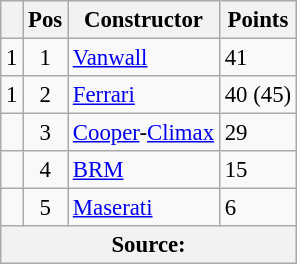<table class="wikitable" style="font-size: 95%;">
<tr>
<th></th>
<th>Pos</th>
<th>Constructor</th>
<th>Points</th>
</tr>
<tr>
<td align="left"> 1</td>
<td align="center">1</td>
<td> <a href='#'>Vanwall</a></td>
<td align="left">41</td>
</tr>
<tr>
<td align="left"> 1</td>
<td align="center">2</td>
<td> <a href='#'>Ferrari</a></td>
<td align="left">40 (45)</td>
</tr>
<tr>
<td align="left"></td>
<td align="center">3</td>
<td> <a href='#'>Cooper</a>-<a href='#'>Climax</a></td>
<td align="left">29</td>
</tr>
<tr>
<td align="left"></td>
<td align="center">4</td>
<td> <a href='#'>BRM</a></td>
<td align="left">15</td>
</tr>
<tr>
<td align="left"></td>
<td align="center">5</td>
<td> <a href='#'>Maserati</a></td>
<td align="left">6</td>
</tr>
<tr>
<th colspan=4>Source: </th>
</tr>
</table>
